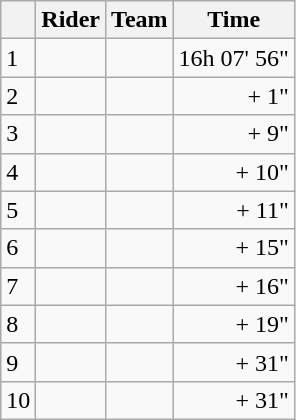<table class="wikitable">
<tr>
<th></th>
<th>Rider</th>
<th>Team</th>
<th>Time</th>
</tr>
<tr>
<td>1</td>
<td> </td>
<td></td>
<td>16h 07' 56"</td>
</tr>
<tr>
<td>2</td>
<td> </td>
<td></td>
<td style="text-align:right;">+ 1"</td>
</tr>
<tr>
<td>3</td>
<td></td>
<td></td>
<td style="text-align:right;">+ 9"</td>
</tr>
<tr>
<td>4</td>
<td>  </td>
<td></td>
<td style="text-align:right;">+ 10"</td>
</tr>
<tr>
<td>5</td>
<td> </td>
<td></td>
<td style="text-align:right;">+ 11"</td>
</tr>
<tr>
<td>6</td>
<td></td>
<td></td>
<td style="text-align:right;">+ 15"</td>
</tr>
<tr>
<td>7</td>
<td></td>
<td></td>
<td style="text-align:right;">+ 16"</td>
</tr>
<tr>
<td>8</td>
<td></td>
<td></td>
<td style="text-align:right;">+ 19"</td>
</tr>
<tr>
<td>9</td>
<td></td>
<td></td>
<td style="text-align:right;">+ 31"</td>
</tr>
<tr>
<td>10</td>
<td></td>
<td></td>
<td style="text-align:right;">+ 31"</td>
</tr>
</table>
